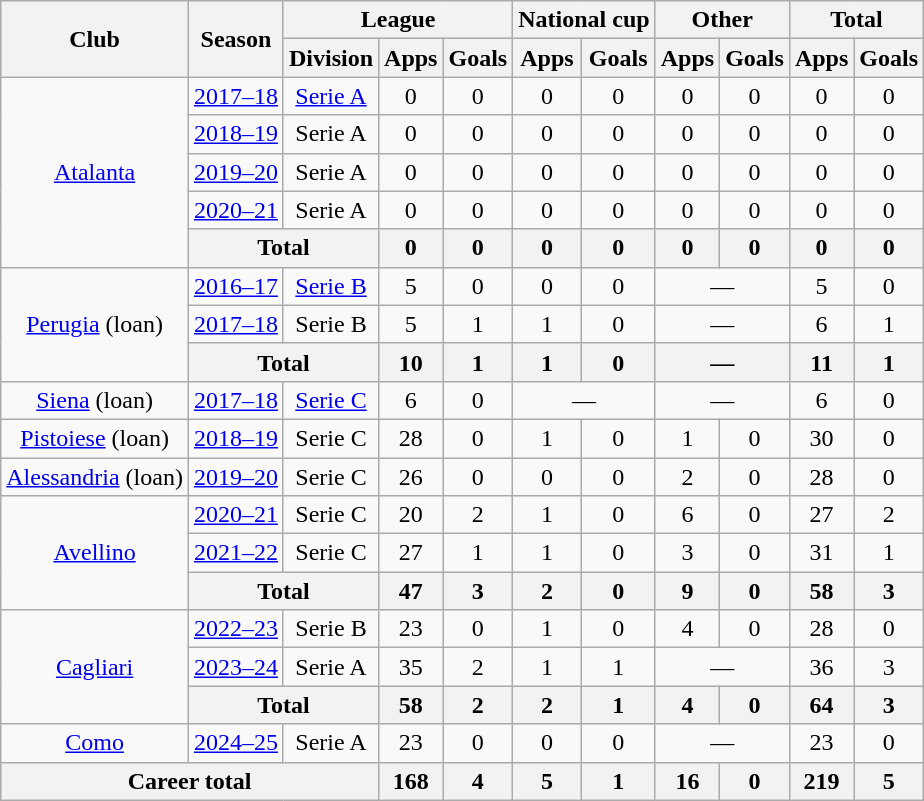<table class=wikitable style="text-align: center">
<tr>
<th rowspan="2">Club</th>
<th rowspan="2">Season</th>
<th colspan="3">League</th>
<th colspan="2">National cup</th>
<th colspan="2">Other</th>
<th colspan="2">Total</th>
</tr>
<tr>
<th>Division</th>
<th>Apps</th>
<th>Goals</th>
<th>Apps</th>
<th>Goals</th>
<th>Apps</th>
<th>Goals</th>
<th>Apps</th>
<th>Goals</th>
</tr>
<tr>
<td rowspan="5"><a href='#'>Atalanta</a></td>
<td><a href='#'>2017–18</a></td>
<td><a href='#'>Serie A</a></td>
<td>0</td>
<td>0</td>
<td>0</td>
<td>0</td>
<td>0</td>
<td>0</td>
<td>0</td>
<td>0</td>
</tr>
<tr>
<td><a href='#'>2018–19</a></td>
<td>Serie A</td>
<td>0</td>
<td>0</td>
<td>0</td>
<td>0</td>
<td>0</td>
<td>0</td>
<td>0</td>
<td>0</td>
</tr>
<tr>
<td><a href='#'>2019–20</a></td>
<td>Serie A</td>
<td>0</td>
<td>0</td>
<td>0</td>
<td>0</td>
<td>0</td>
<td>0</td>
<td>0</td>
<td>0</td>
</tr>
<tr>
<td><a href='#'>2020–21</a></td>
<td>Serie A</td>
<td>0</td>
<td>0</td>
<td>0</td>
<td>0</td>
<td>0</td>
<td>0</td>
<td>0</td>
<td>0</td>
</tr>
<tr>
<th colspan="2">Total</th>
<th>0</th>
<th>0</th>
<th>0</th>
<th>0</th>
<th>0</th>
<th>0</th>
<th>0</th>
<th>0</th>
</tr>
<tr>
<td rowspan="3"><a href='#'>Perugia</a> (loan)</td>
<td><a href='#'>2016–17</a></td>
<td><a href='#'>Serie B</a></td>
<td>5</td>
<td>0</td>
<td>0</td>
<td>0</td>
<td colspan="2">—</td>
<td>5</td>
<td>0</td>
</tr>
<tr>
<td><a href='#'>2017–18</a></td>
<td>Serie B</td>
<td>5</td>
<td>1</td>
<td>1</td>
<td>0</td>
<td colspan="2">—</td>
<td>6</td>
<td>1</td>
</tr>
<tr>
<th colspan="2">Total</th>
<th>10</th>
<th>1</th>
<th>1</th>
<th>0</th>
<th colspan="2">—</th>
<th>11</th>
<th>1</th>
</tr>
<tr>
<td><a href='#'>Siena</a> (loan)</td>
<td><a href='#'>2017–18</a></td>
<td><a href='#'>Serie C</a></td>
<td>6</td>
<td>0</td>
<td colspan="2">—</td>
<td colspan="2">—</td>
<td>6</td>
<td>0</td>
</tr>
<tr>
<td><a href='#'>Pistoiese</a> (loan)</td>
<td><a href='#'>2018–19</a></td>
<td>Serie C</td>
<td>28</td>
<td>0</td>
<td>1</td>
<td>0</td>
<td>1</td>
<td>0</td>
<td>30</td>
<td>0</td>
</tr>
<tr>
<td><a href='#'>Alessandria</a> (loan)</td>
<td><a href='#'>2019–20</a></td>
<td>Serie C</td>
<td>26</td>
<td>0</td>
<td>0</td>
<td>0</td>
<td>2</td>
<td>0</td>
<td>28</td>
<td>0</td>
</tr>
<tr>
<td rowspan="3"><a href='#'>Avellino</a></td>
<td><a href='#'>2020–21</a></td>
<td>Serie C</td>
<td>20</td>
<td>2</td>
<td>1</td>
<td>0</td>
<td>6</td>
<td>0</td>
<td>27</td>
<td>2</td>
</tr>
<tr>
<td><a href='#'>2021–22</a></td>
<td>Serie C</td>
<td>27</td>
<td>1</td>
<td>1</td>
<td>0</td>
<td>3</td>
<td>0</td>
<td>31</td>
<td>1</td>
</tr>
<tr>
<th colspan="2">Total</th>
<th>47</th>
<th>3</th>
<th>2</th>
<th>0</th>
<th>9</th>
<th>0</th>
<th>58</th>
<th>3</th>
</tr>
<tr>
<td rowspan="3"><a href='#'>Cagliari</a></td>
<td><a href='#'>2022–23</a></td>
<td>Serie B</td>
<td>23</td>
<td>0</td>
<td>1</td>
<td>0</td>
<td>4</td>
<td>0</td>
<td>28</td>
<td>0</td>
</tr>
<tr>
<td><a href='#'>2023–24</a></td>
<td>Serie A</td>
<td>35</td>
<td>2</td>
<td>1</td>
<td>1</td>
<td colspan="2">—</td>
<td>36</td>
<td>3</td>
</tr>
<tr>
<th colspan="2">Total</th>
<th>58</th>
<th>2</th>
<th>2</th>
<th>1</th>
<th>4</th>
<th>0</th>
<th>64</th>
<th>3</th>
</tr>
<tr>
<td><a href='#'>Como</a></td>
<td><a href='#'>2024–25</a></td>
<td>Serie A</td>
<td>23</td>
<td>0</td>
<td>0</td>
<td>0</td>
<td colspan="2">—</td>
<td>23</td>
<td>0</td>
</tr>
<tr>
<th colspan="3">Career total</th>
<th>168</th>
<th>4</th>
<th>5</th>
<th>1</th>
<th>16</th>
<th>0</th>
<th>219</th>
<th>5</th>
</tr>
</table>
